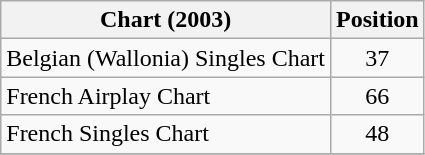<table class="wikitable sortable">
<tr>
<th>Chart (2003)</th>
<th>Position</th>
</tr>
<tr>
<td>Belgian (Wallonia) Singles Chart</td>
<td align="center">37</td>
</tr>
<tr>
<td>French Airplay Chart</td>
<td align="center">66</td>
</tr>
<tr>
<td>French Singles Chart</td>
<td align="center">48</td>
</tr>
<tr>
</tr>
</table>
